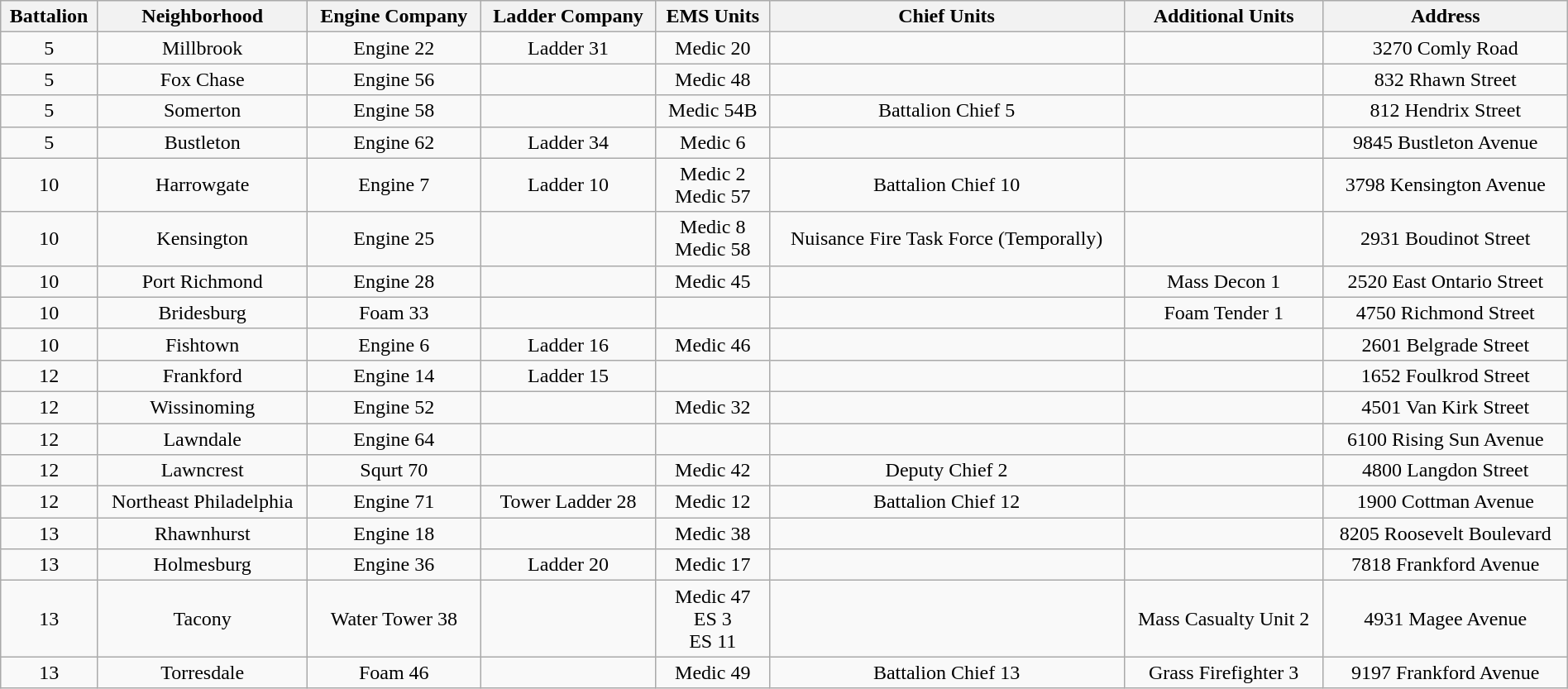<table class=wikitable style="text-align:center;" width="100%">
<tr>
<th>Battalion</th>
<th>Neighborhood</th>
<th>Engine Company</th>
<th>Ladder Company</th>
<th>EMS Units</th>
<th>Chief Units</th>
<th>Additional Units</th>
<th>Address</th>
</tr>
<tr>
<td>5</td>
<td>Millbrook</td>
<td>Engine 22</td>
<td>Ladder 31</td>
<td>Medic 20</td>
<td></td>
<td></td>
<td>3270 Comly Road</td>
</tr>
<tr>
<td>5</td>
<td>Fox Chase</td>
<td>Engine 56</td>
<td></td>
<td>Medic 48</td>
<td></td>
<td></td>
<td>832 Rhawn Street</td>
</tr>
<tr>
<td>5</td>
<td>Somerton</td>
<td>Engine 58</td>
<td></td>
<td>Medic 54B</td>
<td>Battalion Chief 5</td>
<td></td>
<td>812 Hendrix Street</td>
</tr>
<tr>
<td>5</td>
<td>Bustleton</td>
<td>Engine 62</td>
<td>Ladder 34</td>
<td>Medic 6</td>
<td></td>
<td></td>
<td>9845 Bustleton Avenue</td>
</tr>
<tr>
<td>10</td>
<td>Harrowgate</td>
<td>Engine 7</td>
<td>Ladder 10</td>
<td>Medic 2<br>Medic 57</td>
<td>Battalion Chief 10</td>
<td></td>
<td>3798 Kensington Avenue</td>
</tr>
<tr>
<td>10</td>
<td>Kensington</td>
<td>Engine 25</td>
<td></td>
<td>Medic 8<br>Medic 58</td>
<td>Nuisance Fire Task Force (Temporally)</td>
<td></td>
<td>2931 Boudinot Street</td>
</tr>
<tr>
<td>10</td>
<td>Port Richmond</td>
<td>Engine 28</td>
<td></td>
<td>Medic 45</td>
<td></td>
<td>Mass Decon 1</td>
<td>2520 East Ontario Street</td>
</tr>
<tr>
<td>10</td>
<td>Bridesburg</td>
<td>Foam 33</td>
<td></td>
<td></td>
<td></td>
<td>Foam Tender 1</td>
<td>4750 Richmond Street</td>
</tr>
<tr>
<td>10</td>
<td>Fishtown</td>
<td>Engine 6</td>
<td>Ladder 16</td>
<td>Medic 46</td>
<td></td>
<td></td>
<td>2601 Belgrade Street</td>
</tr>
<tr>
<td>12</td>
<td>Frankford</td>
<td>Engine 14</td>
<td>Ladder 15</td>
<td></td>
<td></td>
<td></td>
<td>1652 Foulkrod Street</td>
</tr>
<tr>
<td>12</td>
<td>Wissinoming</td>
<td>Engine 52</td>
<td></td>
<td>Medic 32</td>
<td></td>
<td></td>
<td>4501 Van Kirk Street</td>
</tr>
<tr>
<td>12</td>
<td>Lawndale</td>
<td>Engine 64</td>
<td></td>
<td></td>
<td></td>
<td></td>
<td>6100 Rising Sun Avenue</td>
</tr>
<tr>
<td>12</td>
<td>Lawncrest</td>
<td>Squrt 70</td>
<td></td>
<td>Medic 42</td>
<td>Deputy Chief 2</td>
<td></td>
<td>4800 Langdon Street</td>
</tr>
<tr>
<td>12</td>
<td>Northeast Philadelphia</td>
<td>Engine 71</td>
<td>Tower Ladder 28</td>
<td>Medic 12</td>
<td>Battalion Chief 12</td>
<td></td>
<td>1900 Cottman Avenue</td>
</tr>
<tr>
<td>13</td>
<td>Rhawnhurst</td>
<td>Engine 18</td>
<td></td>
<td>Medic 38</td>
<td></td>
<td></td>
<td>8205 Roosevelt Boulevard</td>
</tr>
<tr>
<td>13</td>
<td>Holmesburg</td>
<td>Engine 36</td>
<td>Ladder 20</td>
<td>Medic 17</td>
<td></td>
<td></td>
<td>7818 Frankford Avenue</td>
</tr>
<tr>
<td>13</td>
<td>Tacony</td>
<td>Water Tower 38</td>
<td></td>
<td>Medic 47<br> ES 3<br>ES 11</td>
<td></td>
<td>Mass Casualty Unit 2</td>
<td>4931 Magee Avenue</td>
</tr>
<tr>
<td>13</td>
<td>Torresdale</td>
<td>Foam 46</td>
<td></td>
<td>Medic 49</td>
<td>Battalion Chief 13</td>
<td>Grass Firefighter 3</td>
<td>9197 Frankford Avenue</td>
</tr>
</table>
